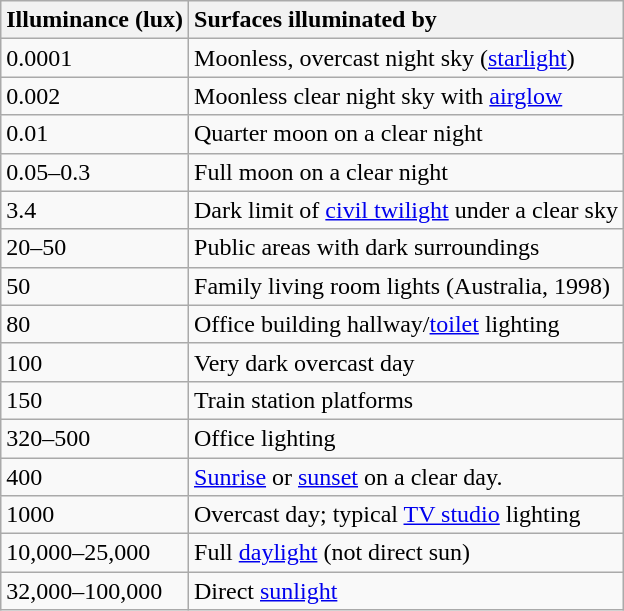<table class="wikitable">
<tr>
<th>Illuminance (lux)</th>
<th style="text-align:left;">Surfaces illuminated by</th>
</tr>
<tr>
<td>0.0001</td>
<td>Moonless, overcast night sky (<a href='#'>starlight</a>)</td>
</tr>
<tr>
<td>0.002</td>
<td>Moonless clear night sky with <a href='#'>airglow</a></td>
</tr>
<tr>
<td>0.01</td>
<td>Quarter moon on a clear night</td>
</tr>
<tr>
<td>0.05–0.3</td>
<td>Full moon on a clear night</td>
</tr>
<tr>
<td>3.4</td>
<td>Dark limit of <a href='#'>civil twilight</a> under a clear sky</td>
</tr>
<tr>
<td>20–50</td>
<td>Public areas with dark surroundings</td>
</tr>
<tr>
<td>50</td>
<td>Family living room lights (Australia, 1998)</td>
</tr>
<tr>
<td>80</td>
<td>Office building hallway/<a href='#'>toilet</a> lighting</td>
</tr>
<tr>
<td>100</td>
<td>Very dark overcast day</td>
</tr>
<tr>
<td>150</td>
<td>Train station platforms</td>
</tr>
<tr>
<td>320–500</td>
<td>Office lighting</td>
</tr>
<tr>
<td>400</td>
<td><a href='#'>Sunrise</a> or <a href='#'>sunset</a> on a clear day.</td>
</tr>
<tr>
<td>1000</td>
<td>Overcast day; typical <a href='#'>TV studio</a> lighting</td>
</tr>
<tr>
<td>10,000–25,000</td>
<td>Full <a href='#'>daylight</a> (not direct sun)</td>
</tr>
<tr>
<td>32,000–100,000</td>
<td>Direct <a href='#'>sunlight</a></td>
</tr>
</table>
